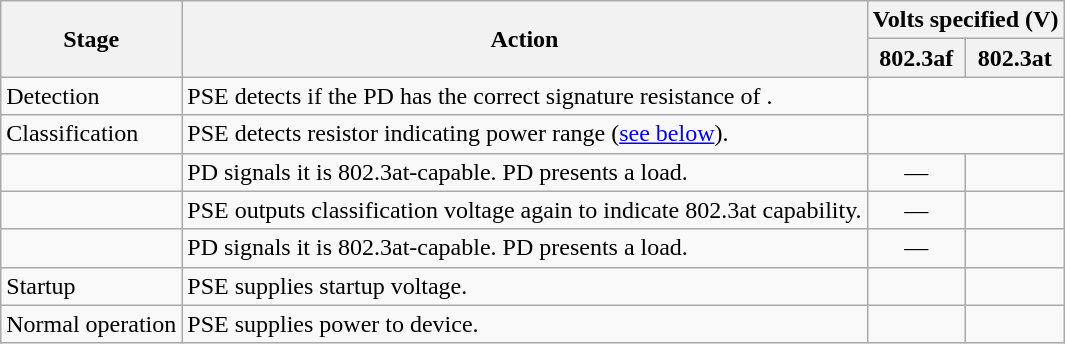<table class="wikitable">
<tr>
<th rowspan=2>Stage</th>
<th rowspan=2>Action</th>
<th colspan=2>Volts specified (V)</th>
</tr>
<tr>
<th>802.3af</th>
<th>802.3at</th>
</tr>
<tr>
<td>Detection</td>
<td>PSE detects if the PD has the correct signature resistance of .</td>
<td colspan="2" style="text-align:center;"></td>
</tr>
<tr>
<td>Classification</td>
<td>PSE detects resistor indicating power range (<a href='#'>see below</a>).</td>
<td colspan="2" style="text-align:center;"></td>
</tr>
<tr>
<td></td>
<td>PD signals it is 802.3at-capable. PD presents a  load.</td>
<td align=center>—</td>
<td align=center></td>
</tr>
<tr>
<td></td>
<td>PSE outputs classification voltage again to indicate 802.3at capability.</td>
<td align=center>—</td>
<td align=center></td>
</tr>
<tr>
<td></td>
<td>PD signals it is 802.3at-capable. PD presents a  load.</td>
<td align=center>—</td>
<td align=center></td>
</tr>
<tr>
<td>Startup</td>
<td>PSE supplies startup voltage.</td>
<td align=center></td>
<td align=center></td>
</tr>
<tr>
<td>Normal operation</td>
<td>PSE supplies power to device.</td>
<td align=center></td>
<td align=center></td>
</tr>
</table>
